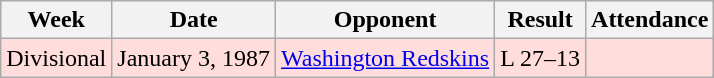<table class="wikitable">
<tr>
<th>Week</th>
<th>Date</th>
<th>Opponent</th>
<th>Result</th>
<th>Attendance</th>
</tr>
<tr style="background: #ffdddd;">
<td>Divisional</td>
<td>January 3, 1987</td>
<td><a href='#'>Washington Redskins</a></td>
<td>L 27–13</td>
<td></td>
</tr>
</table>
